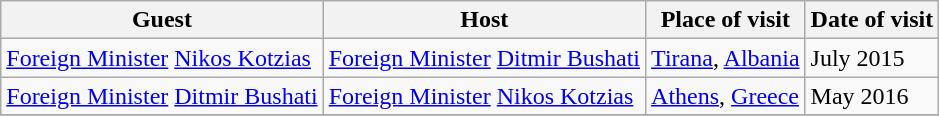<table class="wikitable" border="1">
<tr>
<th>Guest</th>
<th>Host</th>
<th>Place of visit</th>
<th>Date of visit</th>
</tr>
<tr>
<td> <a href='#'>Foreign Minister</a> <a href='#'>Nikos Kotzias</a></td>
<td> <a href='#'>Foreign Minister</a> <a href='#'>Ditmir Bushati</a></td>
<td><a href='#'>Tirana</a>, <a href='#'>Albania</a></td>
<td>July 2015</td>
</tr>
<tr>
<td> <a href='#'>Foreign Minister</a> <a href='#'>Ditmir Bushati</a></td>
<td> <a href='#'>Foreign Minister</a> <a href='#'>Nikos Kotzias</a></td>
<td><a href='#'>Athens</a>, <a href='#'>Greece</a></td>
<td>May 2016</td>
</tr>
<tr>
</tr>
</table>
